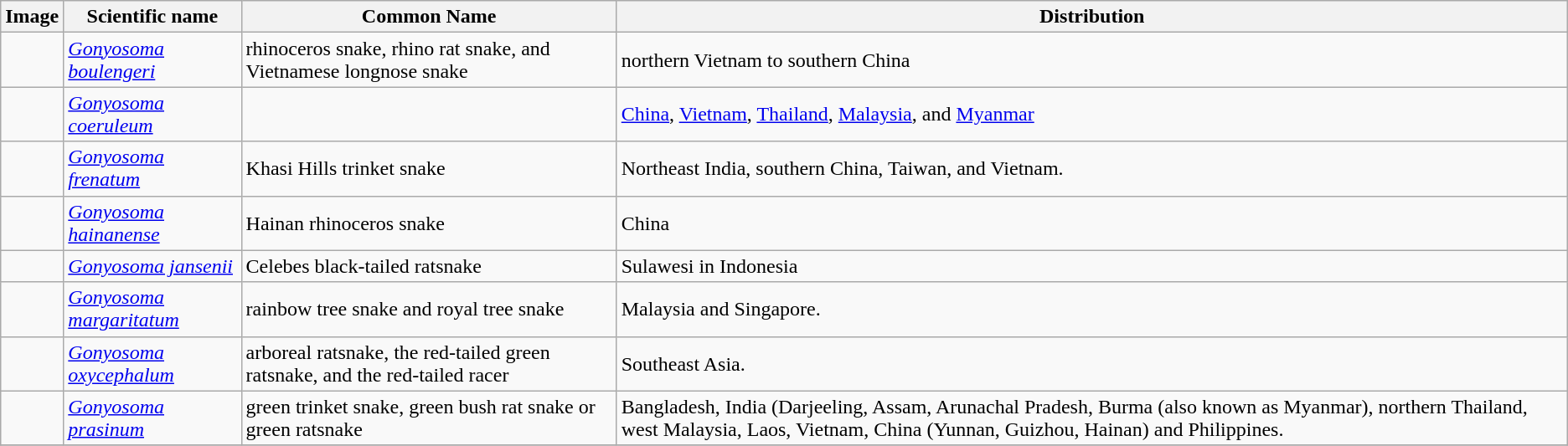<table class="wikitable">
<tr>
<th>Image</th>
<th>Scientific name</th>
<th>Common Name</th>
<th>Distribution</th>
</tr>
<tr>
<td></td>
<td><em><a href='#'>Gonyosoma boulengeri</a></em> </td>
<td>rhinoceros snake, rhino rat snake, and Vietnamese longnose snake</td>
<td>northern Vietnam to southern China</td>
</tr>
<tr>
<td></td>
<td><em><a href='#'>Gonyosoma coeruleum</a></em> </td>
<td></td>
<td><a href='#'>China</a>, <a href='#'>Vietnam</a>, <a href='#'>Thailand</a>, <a href='#'>Malaysia</a>, and <a href='#'>Myanmar</a></td>
</tr>
<tr>
<td></td>
<td><em><a href='#'>Gonyosoma frenatum</a></em> </td>
<td>Khasi Hills trinket snake</td>
<td>Northeast India, southern China, Taiwan, and Vietnam.</td>
</tr>
<tr>
<td></td>
<td><em><a href='#'>Gonyosoma hainanense</a></em> </td>
<td>Hainan rhinoceros snake</td>
<td>China</td>
</tr>
<tr>
<td></td>
<td><em><a href='#'>Gonyosoma jansenii</a></em> </td>
<td>Celebes black-tailed ratsnake</td>
<td>Sulawesi in Indonesia</td>
</tr>
<tr>
<td></td>
<td><em><a href='#'>Gonyosoma margaritatum</a></em> </td>
<td>rainbow tree snake and royal tree snake</td>
<td>Malaysia and Singapore.</td>
</tr>
<tr>
<td></td>
<td><em><a href='#'>Gonyosoma oxycephalum</a></em> </td>
<td>arboreal ratsnake, the red-tailed green ratsnake, and the red-tailed racer</td>
<td>Southeast Asia.</td>
</tr>
<tr>
<td></td>
<td><em><a href='#'>Gonyosoma prasinum</a></em> </td>
<td>green trinket snake, green bush rat snake or green ratsnake</td>
<td>Bangladesh, India (Darjeeling, Assam, Arunachal Pradesh, Burma (also known as Myanmar), northern Thailand, west Malaysia, Laos, Vietnam, China (Yunnan, Guizhou, Hainan) and Philippines.</td>
</tr>
<tr>
</tr>
</table>
